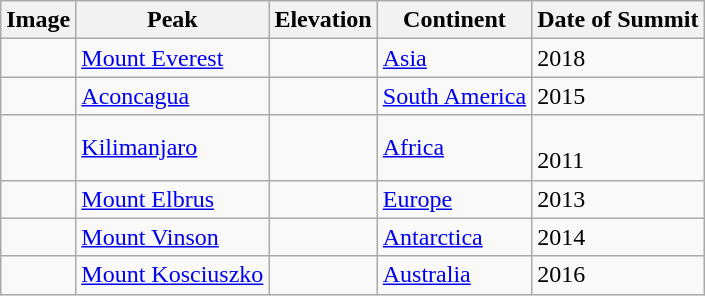<table class="wikitable sortable sticky-header static-row-numbers">
<tr>
<th class="unsortable">Image</th>
<th>Peak</th>
<th>Elevation</th>
<th>Continent</th>
<th>Date of Summit</th>
</tr>
<tr>
<td></td>
<td data-sort-value="Everest, Mount"><a href='#'>Mount Everest</a></td>
<td></td>
<td><a href='#'>Asia</a></td>
<td>2018 </td>
</tr>
<tr>
<td></td>
<td><a href='#'>Aconcagua</a></td>
<td></td>
<td><a href='#'>South America</a></td>
<td>2015</td>
</tr>
<tr>
<td></td>
<td><a href='#'>Kilimanjaro</a></td>
<td></td>
<td><a href='#'>Africa</a></td>
<td><br>2011</td>
</tr>
<tr>
<td></td>
<td data-sort-value="Elbrus, Mount"><a href='#'>Mount Elbrus</a></td>
<td></td>
<td><a href='#'>Europe</a></td>
<td>2013</td>
</tr>
<tr>
<td></td>
<td data-sort-value="Vinson, Mount"><a href='#'>Mount Vinson</a></td>
<td></td>
<td><a href='#'>Antarctica</a></td>
<td>2014</td>
</tr>
<tr>
<td></td>
<td data-sort-value="Kosciuszko, Mount"><a href='#'>Mount Kosciuszko</a></td>
<td></td>
<td><a href='#'>Australia</a></td>
<td>2016</td>
</tr>
</table>
